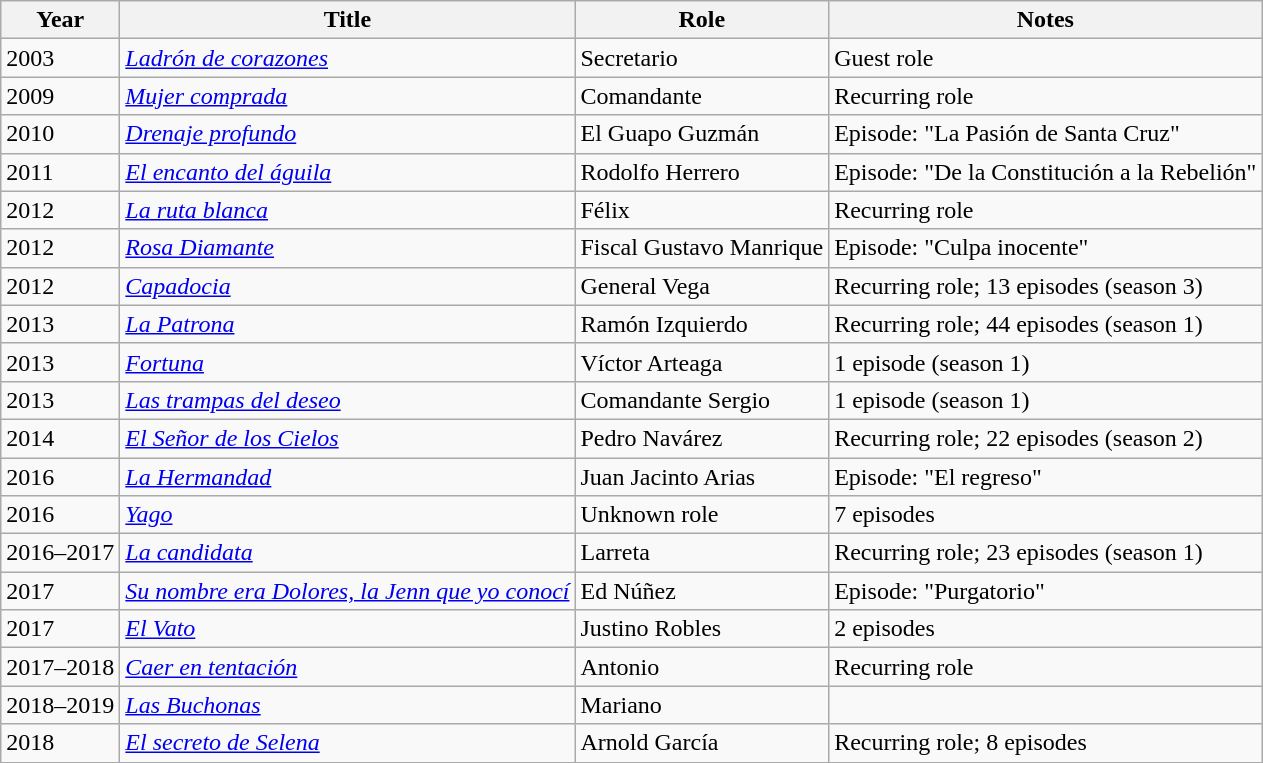<table class="wikitable sortable">
<tr>
<th>Year</th>
<th>Title</th>
<th>Role</th>
<th class="unsortable">Notes</th>
</tr>
<tr>
<td>2003</td>
<td><em><a href='#'>Ladrón de corazones</a></em></td>
<td>Secretario</td>
<td>Guest role</td>
</tr>
<tr>
<td>2009</td>
<td><em><a href='#'>Mujer comprada</a></em></td>
<td>Comandante</td>
<td>Recurring role</td>
</tr>
<tr>
<td>2010</td>
<td><em><a href='#'>Drenaje profundo</a></em></td>
<td>El Guapo Guzmán</td>
<td>Episode: "La Pasión de Santa Cruz"</td>
</tr>
<tr>
<td>2011</td>
<td><em><a href='#'>El encanto del águila</a></em></td>
<td>Rodolfo Herrero</td>
<td>Episode: "De la Constitución a la Rebelión"</td>
</tr>
<tr>
<td>2012</td>
<td><em><a href='#'>La ruta blanca</a></em></td>
<td>Félix</td>
<td>Recurring role</td>
</tr>
<tr>
<td>2012</td>
<td><em><a href='#'>Rosa Diamante</a></em></td>
<td>Fiscal Gustavo Manrique</td>
<td>Episode: "Culpa inocente"</td>
</tr>
<tr>
<td>2012</td>
<td><em><a href='#'>Capadocia</a></em></td>
<td>General Vega</td>
<td>Recurring role; 13 episodes (season 3)</td>
</tr>
<tr>
<td>2013</td>
<td><em><a href='#'>La Patrona</a></em></td>
<td>Ramón Izquierdo</td>
<td>Recurring role; 44 episodes (season 1)</td>
</tr>
<tr>
<td>2013</td>
<td><em><a href='#'>Fortuna</a></em></td>
<td>Víctor Arteaga</td>
<td>1 episode (season 1)</td>
</tr>
<tr>
<td>2013</td>
<td><em><a href='#'>Las trampas del deseo</a></em></td>
<td>Comandante Sergio</td>
<td>1 episode (season 1)</td>
</tr>
<tr>
<td>2014</td>
<td><em><a href='#'>El Señor de los Cielos</a></em></td>
<td>Pedro Navárez</td>
<td>Recurring role; 22 episodes (season 2)</td>
</tr>
<tr>
<td>2016</td>
<td><em><a href='#'>La Hermandad</a></em></td>
<td>Juan Jacinto Arias</td>
<td>Episode: "El regreso"</td>
</tr>
<tr>
<td>2016</td>
<td><em><a href='#'>Yago</a></em></td>
<td>Unknown role</td>
<td>7 episodes</td>
</tr>
<tr>
<td>2016–2017</td>
<td><em><a href='#'>La candidata</a></em></td>
<td>Larreta</td>
<td>Recurring role; 23 episodes (season 1)</td>
</tr>
<tr>
<td>2017</td>
<td><em><a href='#'>Su nombre era Dolores, la Jenn que yo conocí</a></em></td>
<td>Ed Núñez</td>
<td>Episode: "Purgatorio"</td>
</tr>
<tr>
<td>2017</td>
<td><em><a href='#'>El Vato</a></em></td>
<td>Justino Robles</td>
<td>2 episodes</td>
</tr>
<tr>
<td>2017–2018</td>
<td><em><a href='#'>Caer en tentación</a></em></td>
<td>Antonio</td>
<td>Recurring role</td>
</tr>
<tr>
<td>2018–2019</td>
<td><em><a href='#'>Las Buchonas</a></em></td>
<td>Mariano</td>
</tr>
<tr>
<td>2018</td>
<td><em><a href='#'>El secreto de Selena</a></em></td>
<td>Arnold García</td>
<td>Recurring role; 8 episodes</td>
</tr>
<tr>
</tr>
</table>
